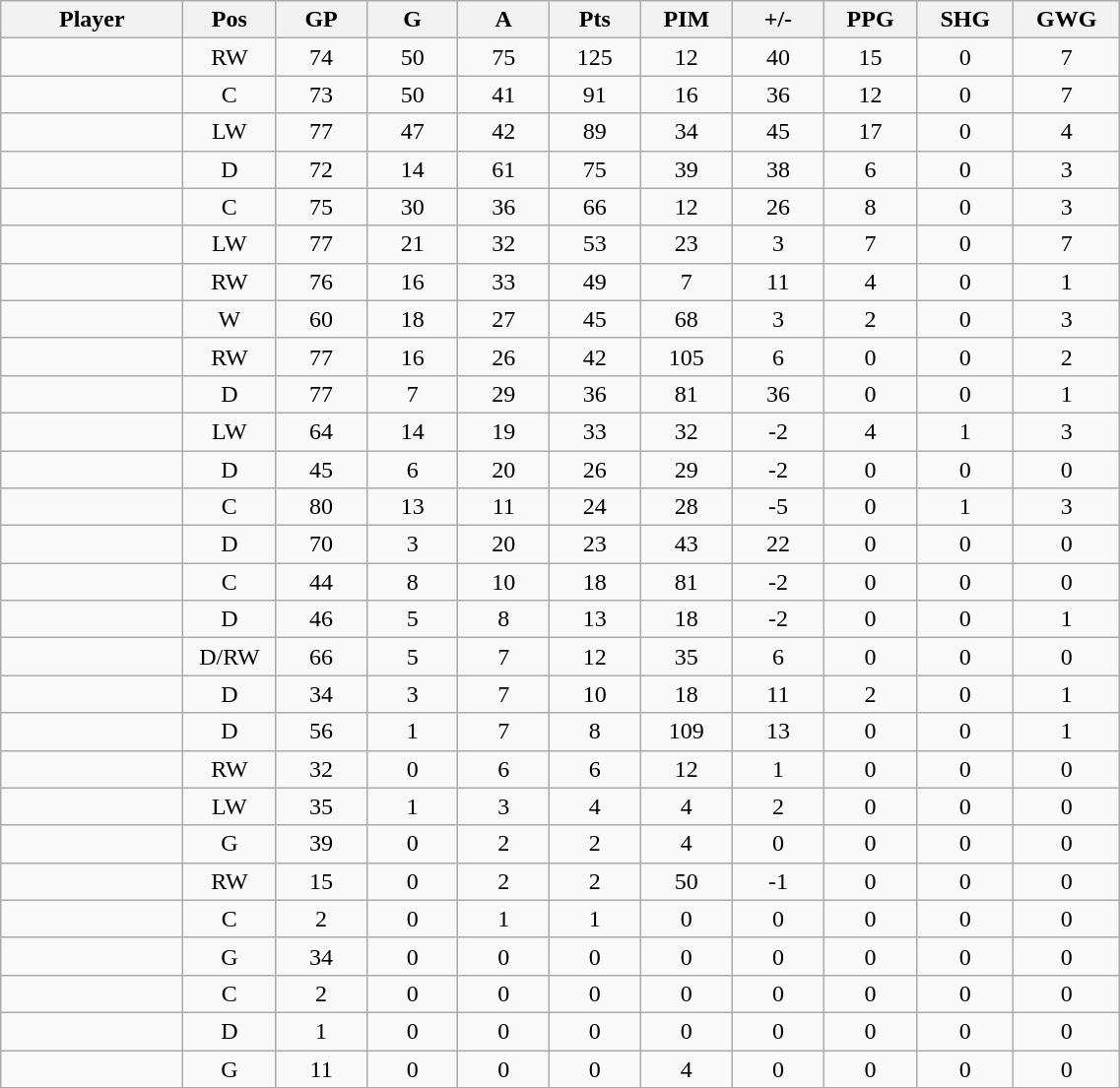<table class="wikitable sortable" width="60%">
<tr ALIGN="center">
<th bgcolor="#DDDDFF" width="10%">Player</th>
<th bgcolor="#DDDDFF" width="3%" title="Position">Pos</th>
<th bgcolor="#DDDDFF" width="5%" title="Games played">GP</th>
<th bgcolor="#DDDDFF" width="5%" title="Goals">G</th>
<th bgcolor="#DDDDFF" width="5%" title="Assists">A</th>
<th bgcolor="#DDDDFF" width="5%" title="Points">Pts</th>
<th bgcolor="#DDDDFF" width="5%" title="Penalties in Minutes">PIM</th>
<th bgcolor="#DDDDFF" width="5%" title="Plus/Minus">+/-</th>
<th bgcolor="#DDDDFF" width="5%" title="Power Play Goals">PPG</th>
<th bgcolor="#DDDDFF" width="5%" title="Short-handed Goals">SHG</th>
<th bgcolor="#DDDDFF" width="5%" title="Game-winning Goals">GWG</th>
</tr>
<tr align="center">
<td align="right"></td>
<td>RW</td>
<td>74</td>
<td>50</td>
<td>75</td>
<td>125</td>
<td>12</td>
<td>40</td>
<td>15</td>
<td>0</td>
<td>7</td>
</tr>
<tr align="center">
<td align="right"></td>
<td>C</td>
<td>73</td>
<td>50</td>
<td>41</td>
<td>91</td>
<td>16</td>
<td>36</td>
<td>12</td>
<td>0</td>
<td>7</td>
</tr>
<tr align="center">
<td align="right"></td>
<td>LW</td>
<td>77</td>
<td>47</td>
<td>42</td>
<td>89</td>
<td>34</td>
<td>45</td>
<td>17</td>
<td>0</td>
<td>4</td>
</tr>
<tr align="center">
<td align="right"></td>
<td>D</td>
<td>72</td>
<td>14</td>
<td>61</td>
<td>75</td>
<td>39</td>
<td>38</td>
<td>6</td>
<td>0</td>
<td>3</td>
</tr>
<tr align="center">
<td align="right"></td>
<td>C</td>
<td>75</td>
<td>30</td>
<td>36</td>
<td>66</td>
<td>12</td>
<td>26</td>
<td>8</td>
<td>0</td>
<td>3</td>
</tr>
<tr align="center">
<td align="right"></td>
<td>LW</td>
<td>77</td>
<td>21</td>
<td>32</td>
<td>53</td>
<td>23</td>
<td>3</td>
<td>7</td>
<td>0</td>
<td>7</td>
</tr>
<tr align="center">
<td align="right"></td>
<td>RW</td>
<td>76</td>
<td>16</td>
<td>33</td>
<td>49</td>
<td>7</td>
<td>11</td>
<td>4</td>
<td>0</td>
<td>1</td>
</tr>
<tr align="center">
<td align="right"></td>
<td>W</td>
<td>60</td>
<td>18</td>
<td>27</td>
<td>45</td>
<td>68</td>
<td>3</td>
<td>2</td>
<td>0</td>
<td>3</td>
</tr>
<tr align="center">
<td align="right"></td>
<td>RW</td>
<td>77</td>
<td>16</td>
<td>26</td>
<td>42</td>
<td>105</td>
<td>6</td>
<td>0</td>
<td>0</td>
<td>2</td>
</tr>
<tr align="center">
<td align="right"></td>
<td>D</td>
<td>77</td>
<td>7</td>
<td>29</td>
<td>36</td>
<td>81</td>
<td>36</td>
<td>0</td>
<td>0</td>
<td>1</td>
</tr>
<tr align="center">
<td align="right"></td>
<td>LW</td>
<td>64</td>
<td>14</td>
<td>19</td>
<td>33</td>
<td>32</td>
<td>-2</td>
<td>4</td>
<td>1</td>
<td>3</td>
</tr>
<tr align="center">
<td align="right"></td>
<td>D</td>
<td>45</td>
<td>6</td>
<td>20</td>
<td>26</td>
<td>29</td>
<td>-2</td>
<td>0</td>
<td>0</td>
<td>0</td>
</tr>
<tr align="center">
<td align="right"></td>
<td>C</td>
<td>80</td>
<td>13</td>
<td>11</td>
<td>24</td>
<td>28</td>
<td>-5</td>
<td>0</td>
<td>1</td>
<td>3</td>
</tr>
<tr align="center">
<td align="right"></td>
<td>D</td>
<td>70</td>
<td>3</td>
<td>20</td>
<td>23</td>
<td>43</td>
<td>22</td>
<td>0</td>
<td>0</td>
<td>0</td>
</tr>
<tr align="center">
<td align="right"></td>
<td>C</td>
<td>44</td>
<td>8</td>
<td>10</td>
<td>18</td>
<td>81</td>
<td>-2</td>
<td>0</td>
<td>0</td>
<td>0</td>
</tr>
<tr align="center">
<td align="right"></td>
<td>D</td>
<td>46</td>
<td>5</td>
<td>8</td>
<td>13</td>
<td>18</td>
<td>-2</td>
<td>0</td>
<td>0</td>
<td>1</td>
</tr>
<tr align="center">
<td align="right"></td>
<td>D/RW</td>
<td>66</td>
<td>5</td>
<td>7</td>
<td>12</td>
<td>35</td>
<td>6</td>
<td>0</td>
<td>0</td>
<td>0</td>
</tr>
<tr align="center">
<td align="right"></td>
<td>D</td>
<td>34</td>
<td>3</td>
<td>7</td>
<td>10</td>
<td>18</td>
<td>11</td>
<td>2</td>
<td>0</td>
<td>1</td>
</tr>
<tr align="center">
<td align="right"></td>
<td>D</td>
<td>56</td>
<td>1</td>
<td>7</td>
<td>8</td>
<td>109</td>
<td>13</td>
<td>0</td>
<td>0</td>
<td>1</td>
</tr>
<tr align="center">
<td align="right"></td>
<td>RW</td>
<td>32</td>
<td>0</td>
<td>6</td>
<td>6</td>
<td>12</td>
<td>1</td>
<td>0</td>
<td>0</td>
<td>0</td>
</tr>
<tr align="center">
<td align="right"></td>
<td>LW</td>
<td>35</td>
<td>1</td>
<td>3</td>
<td>4</td>
<td>4</td>
<td>2</td>
<td>0</td>
<td>0</td>
<td>0</td>
</tr>
<tr align="center">
<td align="right"></td>
<td>G</td>
<td>39</td>
<td>0</td>
<td>2</td>
<td>2</td>
<td>4</td>
<td>0</td>
<td>0</td>
<td>0</td>
<td>0</td>
</tr>
<tr align="center">
<td align="right"></td>
<td>RW</td>
<td>15</td>
<td>0</td>
<td>2</td>
<td>2</td>
<td>50</td>
<td>-1</td>
<td>0</td>
<td>0</td>
<td>0</td>
</tr>
<tr align="center">
<td align="right"></td>
<td>C</td>
<td>2</td>
<td>0</td>
<td>1</td>
<td>1</td>
<td>0</td>
<td>0</td>
<td>0</td>
<td>0</td>
<td>0</td>
</tr>
<tr align="center">
<td align="right"></td>
<td>G</td>
<td>34</td>
<td>0</td>
<td>0</td>
<td>0</td>
<td>0</td>
<td>0</td>
<td>0</td>
<td>0</td>
<td>0</td>
</tr>
<tr align="center">
<td align="right"></td>
<td>C</td>
<td>2</td>
<td>0</td>
<td>0</td>
<td>0</td>
<td>0</td>
<td>0</td>
<td>0</td>
<td>0</td>
<td>0</td>
</tr>
<tr align="center">
<td align="right"></td>
<td>D</td>
<td>1</td>
<td>0</td>
<td>0</td>
<td>0</td>
<td>0</td>
<td>0</td>
<td>0</td>
<td>0</td>
<td>0</td>
</tr>
<tr align="center">
<td align="right"></td>
<td>G</td>
<td>11</td>
<td>0</td>
<td>0</td>
<td>0</td>
<td>4</td>
<td>0</td>
<td>0</td>
<td>0</td>
<td>0</td>
</tr>
</table>
